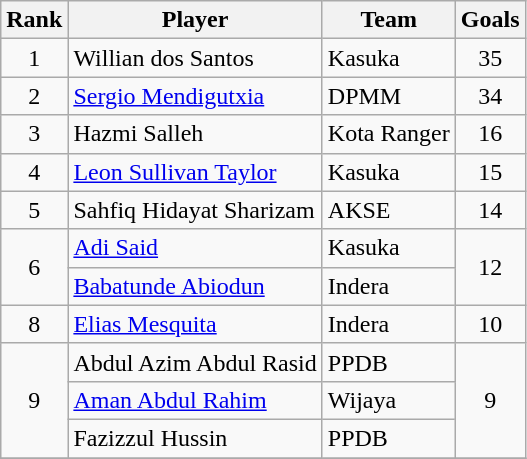<table class="wikitable">
<tr>
<th>Rank</th>
<th>Player</th>
<th>Team</th>
<th>Goals</th>
</tr>
<tr>
<td style="text-align:center">1</td>
<td> Willian dos Santos</td>
<td>Kasuka</td>
<td style="text-align:center">35</td>
</tr>
<tr>
<td style="text-align:center">2</td>
<td> <a href='#'>Sergio Mendigutxia</a></td>
<td>DPMM</td>
<td style="text-align:center">34</td>
</tr>
<tr>
<td style="text-align:center">3</td>
<td> Hazmi Salleh</td>
<td>Kota Ranger</td>
<td style="text-align:center">16</td>
</tr>
<tr>
<td style="text-align:center">4</td>
<td> <a href='#'>Leon Sullivan Taylor</a></td>
<td>Kasuka</td>
<td style="text-align:center">15</td>
</tr>
<tr>
<td style="text-align:center">5</td>
<td> Sahfiq Hidayat Sharizam</td>
<td>AKSE</td>
<td style="text-align:center">14</td>
</tr>
<tr>
<td rowspan="2" style="text-align:center">6</td>
<td> <a href='#'>Adi Said</a></td>
<td>Kasuka</td>
<td rowspan="2" style="text-align:center">12</td>
</tr>
<tr>
<td> <a href='#'>Babatunde Abiodun</a></td>
<td>Indera</td>
</tr>
<tr>
<td style="text-align:center">8</td>
<td> <a href='#'>Elias Mesquita</a></td>
<td>Indera</td>
<td style="text-align:center">10</td>
</tr>
<tr>
<td rowspan="3" style="text-align:center">9</td>
<td> Abdul Azim Abdul Rasid</td>
<td>PPDB</td>
<td rowspan="3" style="text-align:center">9</td>
</tr>
<tr>
<td> <a href='#'>Aman Abdul Rahim</a></td>
<td>Wijaya</td>
</tr>
<tr>
<td> Fazizzul Hussin</td>
<td>PPDB</td>
</tr>
<tr>
</tr>
</table>
